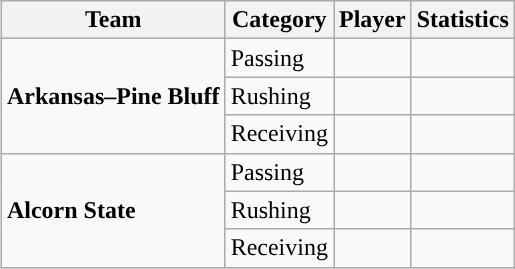<table class="wikitable" style="float: right;">
<tr>
<th>Team</th>
<th>Category</th>
<th>Player</th>
<th>Statistics</th>
</tr>
<tr>
<td rowspan=3><strong>Arkansas–Pine Bluff</strong></td>
<td>Passing</td>
<td></td>
<td></td>
</tr>
<tr>
<td>Rushing</td>
<td></td>
<td></td>
</tr>
<tr>
<td>Receiving</td>
<td></td>
<td></td>
</tr>
<tr>
<td rowspan=3><strong>Alcorn State</strong></td>
<td>Passing</td>
<td></td>
<td></td>
</tr>
<tr>
<td>Rushing</td>
<td></td>
<td></td>
</tr>
<tr>
<td>Receiving</td>
<td></td>
<td></td>
</tr>
</table>
